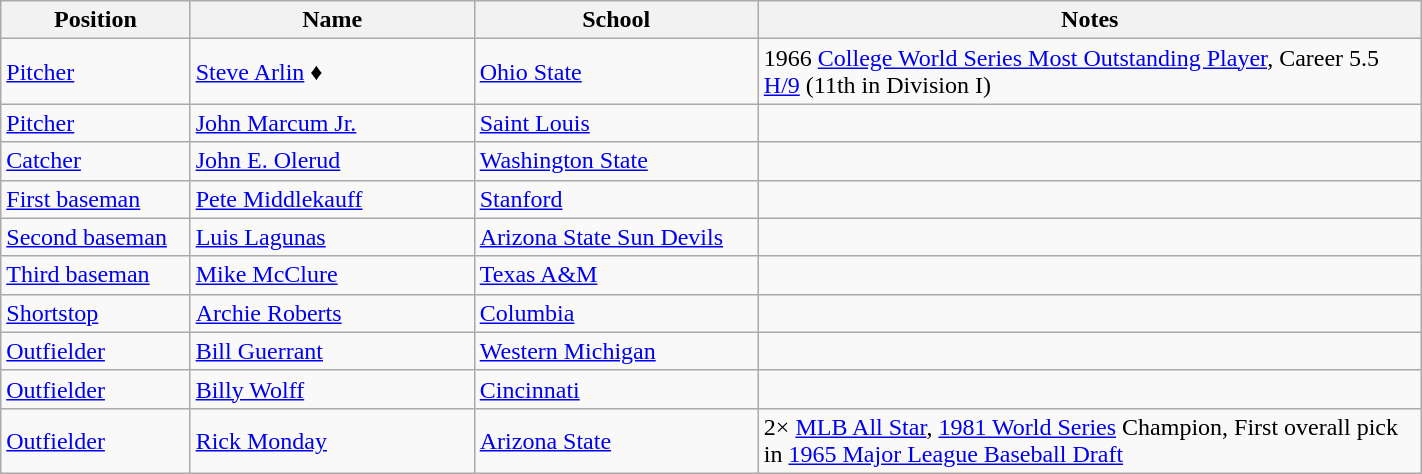<table class="wikitable sortable" style="width:75%;">
<tr>
<th width=10%>Position</th>
<th width=15%>Name</th>
<th width=15%>School</th>
<th width=35% class="unsortable">Notes</th>
</tr>
<tr>
<td><a href='#'>Pitcher</a></td>
<td><a href='#'>Steve Arlin</a> ♦</td>
<td><a href='#'>Ohio State</a></td>
<td>1966 <a href='#'>College World Series Most Outstanding Player</a>, Career 5.5 <a href='#'>H/9</a> (11th in Division I)</td>
</tr>
<tr>
<td><a href='#'>Pitcher</a></td>
<td><a href='#'>John Marcum Jr.</a></td>
<td><a href='#'>Saint Louis</a></td>
<td></td>
</tr>
<tr>
<td><a href='#'>Catcher</a></td>
<td><a href='#'>John E. Olerud</a></td>
<td><a href='#'>Washington State</a></td>
<td></td>
</tr>
<tr>
<td><a href='#'>First baseman</a></td>
<td><a href='#'>Pete Middlekauff</a></td>
<td><a href='#'>Stanford</a></td>
<td></td>
</tr>
<tr>
<td><a href='#'>Second baseman</a></td>
<td><a href='#'>Luis Lagunas</a></td>
<td><a href='#'>Arizona State Sun Devils</a></td>
<td></td>
</tr>
<tr>
<td><a href='#'>Third baseman</a></td>
<td><a href='#'>Mike McClure</a></td>
<td><a href='#'>Texas A&M</a></td>
<td></td>
</tr>
<tr>
<td><a href='#'>Shortstop</a></td>
<td><a href='#'>Archie Roberts</a></td>
<td><a href='#'>Columbia</a></td>
<td></td>
</tr>
<tr>
<td><a href='#'>Outfielder</a></td>
<td><a href='#'>Bill Guerrant</a></td>
<td><a href='#'>Western Michigan</a></td>
<td></td>
</tr>
<tr>
<td><a href='#'>Outfielder</a></td>
<td><a href='#'>Billy Wolff</a></td>
<td><a href='#'>Cincinnati</a></td>
<td></td>
</tr>
<tr>
<td><a href='#'>Outfielder</a></td>
<td><a href='#'>Rick Monday</a></td>
<td><a href='#'>Arizona State</a></td>
<td>2× <a href='#'>MLB All Star</a>, <a href='#'>1981 World Series</a> Champion, First overall pick in <a href='#'>1965 Major League Baseball Draft</a></td>
</tr>
</table>
